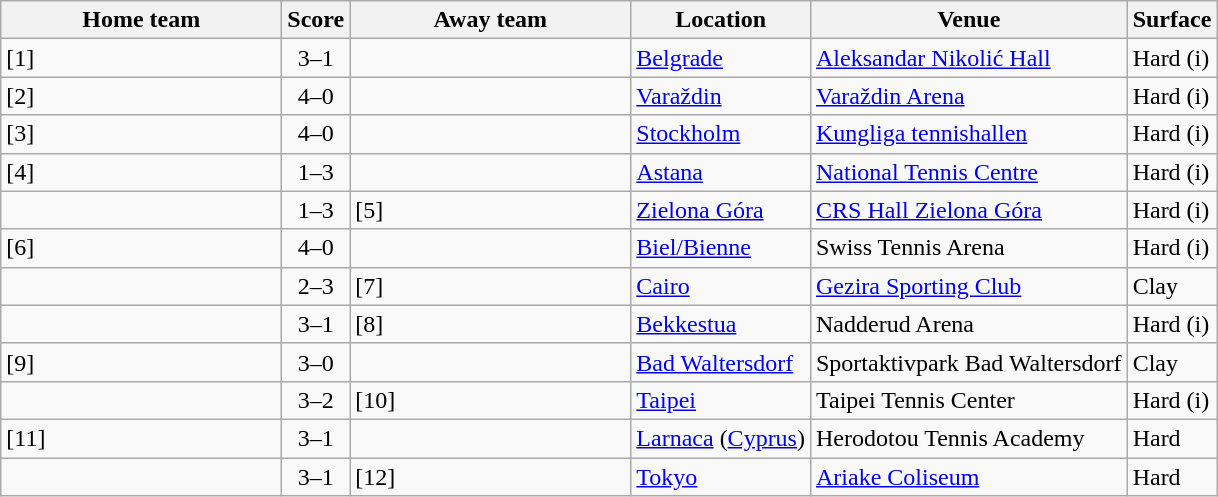<table class="wikitable nowrap">
<tr>
<th width=180>Home team</th>
<th>Score</th>
<th width=180>Away team</th>
<th>Location</th>
<th>Venue</th>
<th>Surface</th>
</tr>
<tr>
<td><strong></strong> [1]</td>
<td align=center>3–1</td>
<td></td>
<td><a href='#'>Belgrade</a></td>
<td><a href='#'>Aleksandar Nikolić Hall</a></td>
<td>Hard (i)</td>
</tr>
<tr>
<td><strong></strong> [2]</td>
<td align=center>4–0</td>
<td></td>
<td><a href='#'>Varaždin</a></td>
<td><a href='#'>Varaždin Arena</a></td>
<td>Hard (i)</td>
</tr>
<tr>
<td><strong></strong> [3]</td>
<td align=center>4–0</td>
<td></td>
<td><a href='#'>Stockholm</a></td>
<td><a href='#'>Kungliga tennishallen</a></td>
<td>Hard (i)</td>
</tr>
<tr>
<td> [4]</td>
<td align=center>1–3</td>
<td><strong></strong></td>
<td><a href='#'>Astana</a></td>
<td><a href='#'>National Tennis Centre</a></td>
<td>Hard (i)</td>
</tr>
<tr>
<td></td>
<td align=center>1–3</td>
<td><strong></strong> [5]</td>
<td><a href='#'>Zielona Góra</a></td>
<td><a href='#'>CRS Hall Zielona Góra</a></td>
<td>Hard (i)</td>
</tr>
<tr>
<td><strong></strong> [6]</td>
<td align=center>4–0</td>
<td></td>
<td><a href='#'>Biel/Bienne</a></td>
<td>Swiss Tennis Arena</td>
<td>Hard (i)</td>
</tr>
<tr>
<td></td>
<td align=center>2–3</td>
<td><strong></strong> [7]</td>
<td><a href='#'>Cairo</a></td>
<td><a href='#'>Gezira Sporting Club</a></td>
<td>Clay</td>
</tr>
<tr>
<td><strong></strong></td>
<td align=center>3–1</td>
<td> [8]</td>
<td><a href='#'>Bekkestua</a></td>
<td>Nadderud Arena</td>
<td>Hard (i)</td>
</tr>
<tr>
<td><strong></strong> [9]</td>
<td align=center>3–0</td>
<td></td>
<td><a href='#'>Bad Waltersdorf</a></td>
<td>Sportaktivpark Bad Waltersdorf</td>
<td>Clay</td>
</tr>
<tr>
<td><strong></strong></td>
<td align=center>3–2</td>
<td> [10]</td>
<td><a href='#'>Taipei</a></td>
<td>Taipei Tennis Center</td>
<td>Hard (i)</td>
</tr>
<tr>
<td><strong></strong> [11]</td>
<td align=center>3–1</td>
<td></td>
<td><a href='#'>Larnaca</a> (<a href='#'>Cyprus</a>)</td>
<td>Herodotou Tennis Academy</td>
<td>Hard</td>
</tr>
<tr>
<td><strong></strong></td>
<td align=center>3–1</td>
<td> [12]</td>
<td><a href='#'>Tokyo</a></td>
<td><a href='#'>Ariake Coliseum</a></td>
<td>Hard</td>
</tr>
</table>
